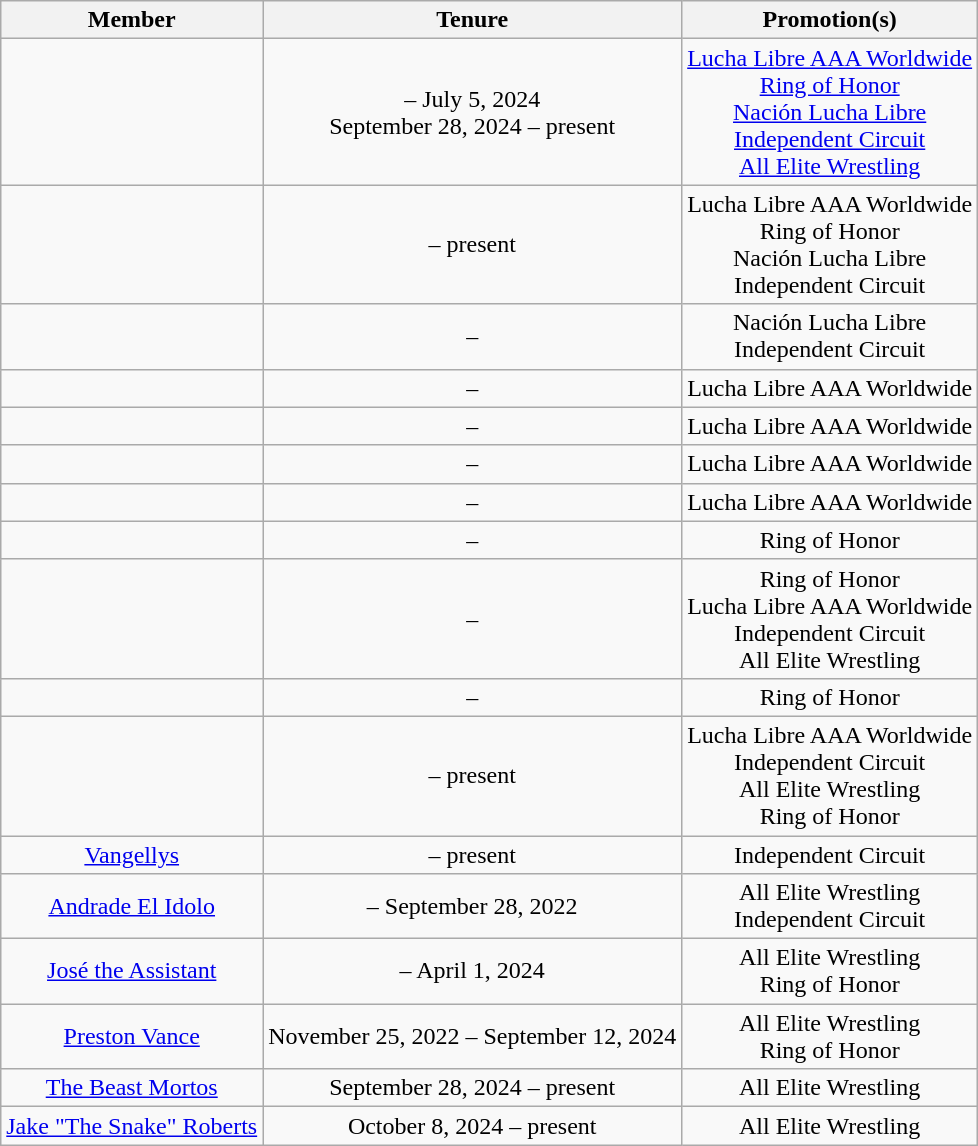<table class="wikitable sortable" style="text-align:center;">
<tr>
<th>Member</th>
<th>Tenure</th>
<th>Promotion(s)</th>
</tr>
<tr>
<td></td>
<td> – July 5, 2024 <br>September 28, 2024 – present</td>
<td><a href='#'>Lucha Libre AAA Worldwide</a><br><a href='#'>Ring of Honor</a><br><a href='#'>Nación Lucha Libre</a><br><a href='#'>Independent Circuit</a><br><a href='#'>All Elite Wrestling</a></td>
</tr>
<tr>
<td></td>
<td> – present</td>
<td>Lucha Libre AAA Worldwide<br>Ring of Honor<br>Nación Lucha Libre<br>Independent Circuit</td>
</tr>
<tr>
<td></td>
<td> – </td>
<td>Nación Lucha Libre<br>Independent Circuit</td>
</tr>
<tr>
<td></td>
<td> – </td>
<td>Lucha Libre AAA Worldwide</td>
</tr>
<tr>
<td></td>
<td> – </td>
<td>Lucha Libre AAA Worldwide</td>
</tr>
<tr>
<td></td>
<td> – </td>
<td>Lucha Libre AAA Worldwide</td>
</tr>
<tr>
<td></td>
<td> – </td>
<td>Lucha Libre AAA Worldwide</td>
</tr>
<tr>
<td></td>
<td> – </td>
<td>Ring of Honor</td>
</tr>
<tr>
<td></td>
<td> – </td>
<td>Ring of Honor<br>Lucha Libre AAA Worldwide<br>Independent Circuit<br>All Elite Wrestling</td>
</tr>
<tr>
<td></td>
<td> – </td>
<td>Ring of Honor</td>
</tr>
<tr>
<td></td>
<td> – present</td>
<td>Lucha Libre AAA Worldwide<br>Independent Circuit<br>All Elite Wrestling<br>Ring of Honor</td>
</tr>
<tr>
<td><a href='#'>Vangellys</a></td>
<td> – present</td>
<td>Independent Circuit</td>
</tr>
<tr>
<td><a href='#'>Andrade El Idolo</a></td>
<td> – September 28, 2022</td>
<td>All Elite Wrestling<br>Independent Circuit</td>
</tr>
<tr>
<td><a href='#'>José the Assistant</a></td>
<td> – April 1, 2024</td>
<td>All Elite Wrestling<br>Ring of Honor</td>
</tr>
<tr>
<td><a href='#'>Preston Vance</a></td>
<td>November 25, 2022 – September 12, 2024</td>
<td>All Elite Wrestling<br>Ring of Honor</td>
</tr>
<tr>
<td><a href='#'>The Beast Mortos</a></td>
<td>September 28, 2024 – present</td>
<td>All Elite Wrestling</td>
</tr>
<tr>
<td><a href='#'>Jake "The Snake" Roberts</a></td>
<td>October 8, 2024 – present</td>
<td>All Elite Wrestling</td>
</tr>
</table>
